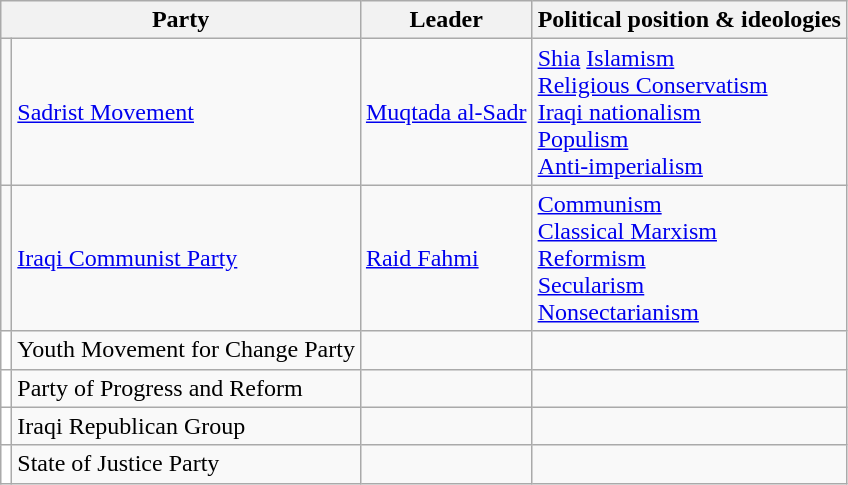<table class="wikitable">
<tr>
<th colspan=2>Party</th>
<th>Leader</th>
<th>Political position & ideologies</th>
</tr>
<tr>
<td bgcolor=></td>
<td><a href='#'>Sadrist Movement</a></td>
<td><a href='#'>Muqtada al-Sadr</a></td>
<td><a href='#'>Shia</a> <a href='#'>Islamism</a><br><a href='#'>Religious Conservatism</a><br><a href='#'>Iraqi nationalism</a><br><a href='#'>Populism</a><br><a href='#'>Anti-imperialism</a></td>
</tr>
<tr>
<td bgcolor=></td>
<td><a href='#'>Iraqi Communist Party</a></td>
<td><a href='#'>Raid Fahmi</a></td>
<td><a href='#'>Communism</a><br><a href='#'>Classical Marxism</a><br><a href='#'>Reformism</a><br><a href='#'>Secularism</a><br><a href='#'>Nonsectarianism</a></td>
</tr>
<tr>
<td bgcolor=#FFFFFF></td>
<td>Youth Movement for Change Party</td>
<td></td>
<td></td>
</tr>
<tr>
<td bgcolor=#FFFFFF></td>
<td>Party of Progress and Reform</td>
<td></td>
<td></td>
</tr>
<tr>
<td bgcolor=#FFFFFF></td>
<td>Iraqi Republican Group</td>
<td></td>
<td></td>
</tr>
<tr>
<td bgcolor=#FFFFFF></td>
<td>State of Justice Party</td>
<td></td>
<td></td>
</tr>
</table>
